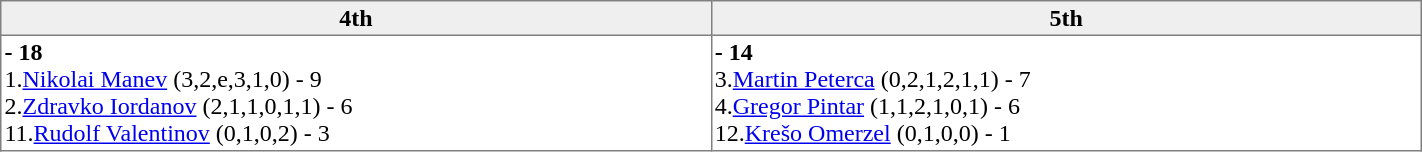<table border="1" cellpadding="2" cellspacing="0" style="width:75%; border-collapse:collapse">
<tr style="text-align:left; background:#efefef;">
<th style="width:15%; text-align:center;">4th</th>
<th style="width:15%; text-align:center;">5th</th>
</tr>
<tr align=left>
<td valign=top align=left><strong> - 18</strong><br>1.<a href='#'>Nikolai Manev</a> (3,2,e,3,1,0) - 9<br>2.<a href='#'>Zdravko Iordanov</a> (2,1,1,0,1,1) - 6 <br>11.<a href='#'>Rudolf Valentinov</a> (0,1,0,2) - 3</td>
<td valign=top align=left><strong> - 14</strong><br>3.<a href='#'>Martin Peterca</a> (0,2,1,2,1,1) - 7<br>4.<a href='#'>Gregor Pintar</a> (1,1,2,1,0,1) - 6<br>12.<a href='#'>Krešo Omerzel</a> (0,1,0,0) - 1</td>
</tr>
</table>
